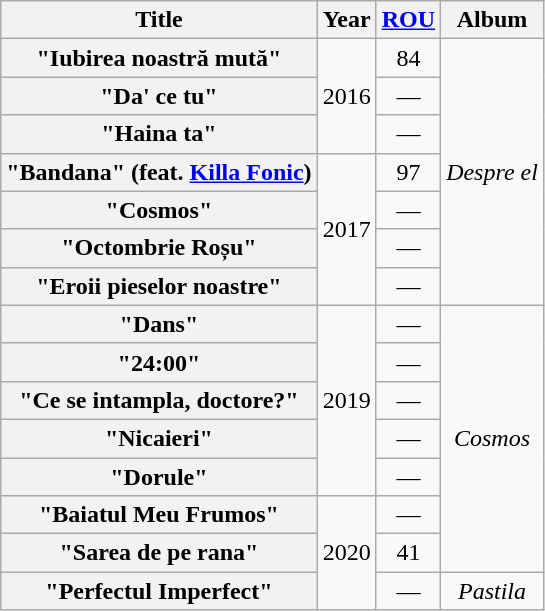<table class="sortable wikitable plainrowheaders" style="text-align:center;">
<tr>
<th>Title</th>
<th>Year</th>
<th><a href='#'>ROU</a></th>
<th>Album</th>
</tr>
<tr>
<th scope="row">"Iubirea noastră mută"</th>
<td rowspan="3">2016</td>
<td>84</td>
<td rowspan="7"><em>Despre el</em></td>
</tr>
<tr>
<th scope="row">"Da' ce tu"</th>
<td>—</td>
</tr>
<tr>
<th scope="row">"Haina ta"</th>
<td>—</td>
</tr>
<tr>
<th scope="row">"Bandana" (feat. <a href='#'>Killa Fonic</a>)</th>
<td rowspan="4">2017</td>
<td>97</td>
</tr>
<tr>
<th scope="row">"Cosmos"</th>
<td>—</td>
</tr>
<tr>
<th scope="row">"Octombrie Roșu"</th>
<td>—</td>
</tr>
<tr>
<th scope="row">"Eroii pieselor noastre"</th>
<td>—</td>
</tr>
<tr>
<th scope="row">"Dans"</th>
<td rowspan="5">2019</td>
<td>—</td>
<td rowspan="7"><em>Cosmos</em></td>
</tr>
<tr>
<th scope="row">"24:00"</th>
<td>—</td>
</tr>
<tr>
<th scope="row">"Ce se intampla, doctore?"</th>
<td>—</td>
</tr>
<tr>
<th scope="row">"Nicaieri"</th>
<td>—</td>
</tr>
<tr>
<th scope="row">"Dorule"</th>
<td>—</td>
</tr>
<tr>
<th scope="row">"Baiatul Meu Frumos"</th>
<td rowspan="3">2020</td>
<td>—</td>
</tr>
<tr>
<th scope="row">"Sarea de pe rana"</th>
<td>41</td>
</tr>
<tr>
<th scope="row">"Perfectul Imperfect"</th>
<td>—</td>
<td><em>Pastila</em></td>
</tr>
</table>
